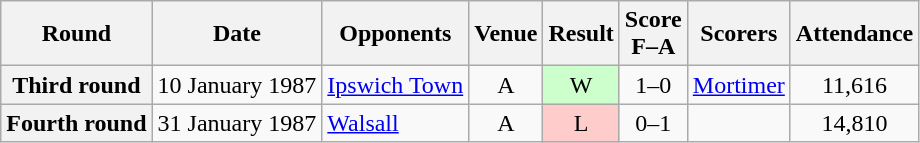<table class="wikitable plainrowheaders" style="text-align:center">
<tr>
<th scope="col">Round</th>
<th scope="col">Date</th>
<th scope="col">Opponents</th>
<th scope="col">Venue</th>
<th scope="col">Result</th>
<th scope="col">Score<br>F–A</th>
<th scope="col">Scorers</th>
<th scope="col">Attendance</th>
</tr>
<tr>
<th scope="row">Third round</th>
<td align="left">10 January 1987</td>
<td align="left"><a href='#'>Ipswich Town</a></td>
<td>A</td>
<td style="background:#cfc">W</td>
<td>1–0</td>
<td align="left"><a href='#'>Mortimer</a></td>
<td>11,616</td>
</tr>
<tr>
<th scope="row">Fourth round</th>
<td align="left">31 January 1987</td>
<td align="left"><a href='#'>Walsall</a></td>
<td>A</td>
<td style="background:#fcc">L</td>
<td>0–1</td>
<td></td>
<td>14,810</td>
</tr>
</table>
